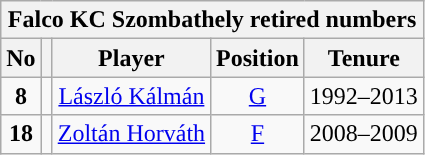<table class="wikitable" style="font-size:100%; text-align:center;">
<tr>
<th colspan=5>Falco KC Szombathely retired numbers</th>
</tr>
<tr>
<th>No</th>
<th></th>
<th>Player</th>
<th>Position</th>
<th>Tenure</th>
</tr>
<tr>
<td><strong>8</strong></td>
<td></td>
<td><a href='#'>László Kálmán</a></td>
<td><a href='#'>G</a></td>
<td>1992–2013</td>
</tr>
<tr>
<td><strong>18</strong></td>
<td></td>
<td><a href='#'>Zoltán Horváth</a></td>
<td><a href='#'>F</a></td>
<td>2008–2009</td>
</tr>
</table>
